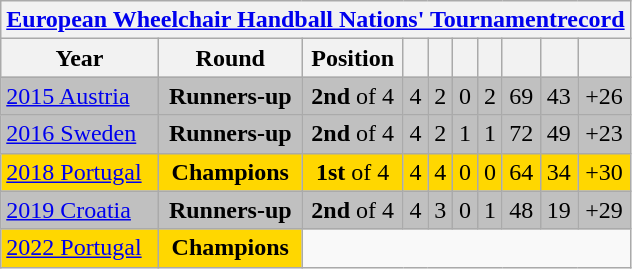<table class="wikitable" style="text-align: center;">
<tr>
<th colspan=10><a href='#'>European Wheelchair Handball Nations' Tournamentrecord</a></th>
</tr>
<tr>
<th>Year</th>
<th>Round</th>
<th>Position</th>
<th></th>
<th></th>
<th></th>
<th></th>
<th></th>
<th></th>
<th></th>
</tr>
<tr style="background:silver;">
<td align=left> <a href='#'>2015 Austria</a></td>
<td><strong>Runners-up</strong></td>
<td><strong>2nd</strong> of 4</td>
<td>4</td>
<td>2</td>
<td>0</td>
<td>2</td>
<td>69</td>
<td>43</td>
<td>+26</td>
</tr>
<tr style="background:silver;">
<td align=left> <a href='#'>2016 Sweden</a></td>
<td><strong>Runners-up</strong></td>
<td><strong>2nd</strong> of 4</td>
<td>4</td>
<td>2</td>
<td>1</td>
<td>1</td>
<td>72</td>
<td>49</td>
<td>+23</td>
</tr>
<tr style="background:gold;">
<td align=left> <a href='#'>2018 Portugal</a></td>
<td><strong>Champions</strong></td>
<td><strong>1st</strong> of 4</td>
<td>4</td>
<td>4</td>
<td>0</td>
<td>0</td>
<td>64</td>
<td>34</td>
<td>+30</td>
</tr>
<tr style="background:silver;">
<td align=left> <a href='#'>2019 Croatia</a></td>
<td><strong>Runners-up</strong></td>
<td><strong>2nd</strong> of 4</td>
<td>4</td>
<td>3</td>
<td>0</td>
<td>1</td>
<td>48</td>
<td>19</td>
<td>+29</td>
</tr>
<tr style="background:gold;">
<td align=left> <a href='#'>2022 Portugal</a></td>
<td><strong>Champions</strong></td>
</tr>
</table>
